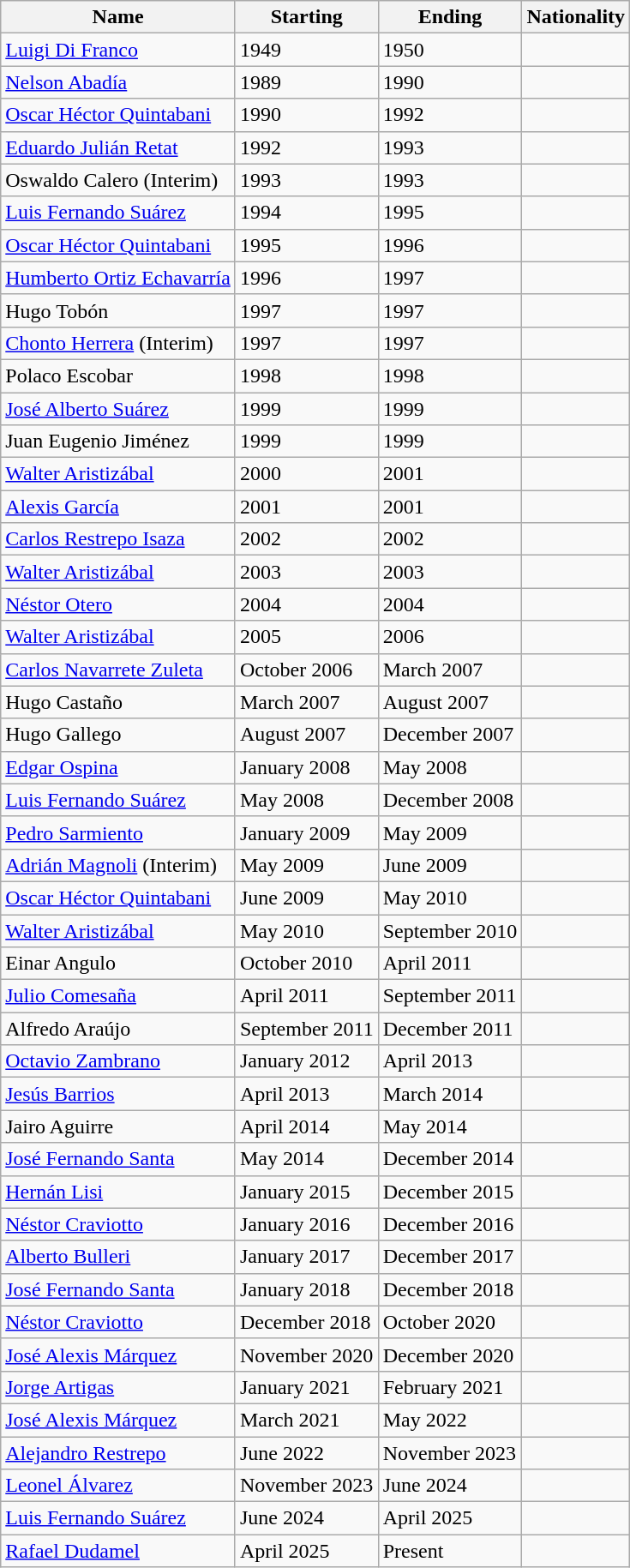<table class="wikitable">
<tr>
<th>Name</th>
<th>Starting</th>
<th>Ending</th>
<th>Nationality</th>
</tr>
<tr>
<td><a href='#'>Luigi Di Franco</a></td>
<td>1949</td>
<td>1950</td>
<td></td>
</tr>
<tr>
<td><a href='#'>Nelson Abadía</a></td>
<td>1989</td>
<td>1990</td>
<td></td>
</tr>
<tr>
<td><a href='#'>Oscar Héctor Quintabani</a></td>
<td>1990</td>
<td>1992</td>
<td><br></td>
</tr>
<tr>
<td><a href='#'>Eduardo Julián Retat</a></td>
<td>1992</td>
<td>1993</td>
<td><br></td>
</tr>
<tr>
<td>Oswaldo Calero (Interim)</td>
<td>1993</td>
<td>1993</td>
<td></td>
</tr>
<tr>
<td><a href='#'>Luis Fernando Suárez</a></td>
<td>1994</td>
<td>1995</td>
<td></td>
</tr>
<tr>
<td><a href='#'>Oscar Héctor Quintabani</a></td>
<td>1995</td>
<td>1996</td>
<td><br></td>
</tr>
<tr>
<td><a href='#'>Humberto Ortiz Echavarría</a></td>
<td>1996</td>
<td>1997</td>
<td></td>
</tr>
<tr>
<td>Hugo Tobón</td>
<td>1997</td>
<td>1997</td>
<td></td>
</tr>
<tr>
<td><a href='#'>Chonto Herrera</a> (Interim)</td>
<td>1997</td>
<td>1997</td>
<td></td>
</tr>
<tr>
<td>Polaco Escobar</td>
<td>1998</td>
<td>1998</td>
<td></td>
</tr>
<tr>
<td><a href='#'>José Alberto Suárez</a></td>
<td>1999</td>
<td>1999</td>
<td></td>
</tr>
<tr>
<td>Juan Eugenio Jiménez</td>
<td>1999</td>
<td>1999</td>
<td></td>
</tr>
<tr>
<td><a href='#'>Walter Aristizábal</a></td>
<td>2000</td>
<td>2001</td>
<td></td>
</tr>
<tr>
<td><a href='#'>Alexis García</a></td>
<td>2001</td>
<td>2001</td>
<td></td>
</tr>
<tr>
<td><a href='#'>Carlos Restrepo Isaza</a></td>
<td>2002</td>
<td>2002</td>
<td></td>
</tr>
<tr>
<td><a href='#'>Walter Aristizábal</a></td>
<td>2003</td>
<td>2003</td>
<td></td>
</tr>
<tr>
<td><a href='#'>Néstor Otero</a></td>
<td>2004</td>
<td>2004</td>
<td></td>
</tr>
<tr>
<td><a href='#'>Walter Aristizábal</a></td>
<td>2005</td>
<td>2006</td>
<td></td>
</tr>
<tr>
<td><a href='#'>Carlos Navarrete Zuleta</a></td>
<td>October 2006</td>
<td>March 2007</td>
<td></td>
</tr>
<tr>
<td>Hugo Castaño</td>
<td>March 2007</td>
<td>August 2007</td>
<td></td>
</tr>
<tr>
<td>Hugo Gallego</td>
<td>August 2007</td>
<td>December 2007</td>
<td></td>
</tr>
<tr>
<td><a href='#'>Edgar Ospina</a></td>
<td>January 2008</td>
<td>May 2008</td>
<td></td>
</tr>
<tr>
<td><a href='#'>Luis Fernando Suárez</a></td>
<td>May 2008</td>
<td>December 2008</td>
<td></td>
</tr>
<tr>
<td><a href='#'>Pedro Sarmiento</a></td>
<td>January 2009</td>
<td>May 2009</td>
<td></td>
</tr>
<tr>
<td><a href='#'>Adrián Magnoli</a> (Interim)</td>
<td>May 2009</td>
<td>June 2009</td>
<td><br></td>
</tr>
<tr>
<td><a href='#'>Oscar Héctor Quintabani</a></td>
<td>June 2009</td>
<td>May 2010</td>
<td><br></td>
</tr>
<tr>
<td><a href='#'>Walter Aristizábal</a></td>
<td>May 2010</td>
<td>September 2010</td>
<td></td>
</tr>
<tr>
<td>Einar Angulo</td>
<td>October 2010</td>
<td>April 2011</td>
<td></td>
</tr>
<tr>
<td><a href='#'>Julio Comesaña</a></td>
<td>April 2011</td>
<td>September 2011</td>
<td></td>
</tr>
<tr>
<td>Alfredo Araújo</td>
<td>September 2011</td>
<td>December 2011</td>
<td></td>
</tr>
<tr>
<td><a href='#'>Octavio Zambrano</a></td>
<td>January 2012</td>
<td>April 2013</td>
<td></td>
</tr>
<tr>
<td><a href='#'>Jesús Barrios</a></td>
<td>April 2013</td>
<td>March 2014</td>
<td></td>
</tr>
<tr>
<td>Jairo Aguirre</td>
<td>April 2014</td>
<td>May 2014</td>
<td></td>
</tr>
<tr>
<td><a href='#'>José Fernando Santa</a></td>
<td>May 2014</td>
<td>December 2014</td>
<td></td>
</tr>
<tr>
<td><a href='#'>Hernán Lisi</a></td>
<td>January 2015</td>
<td>December 2015</td>
<td></td>
</tr>
<tr>
<td><a href='#'>Néstor Craviotto</a></td>
<td>January 2016</td>
<td>December 2016</td>
<td></td>
</tr>
<tr>
<td><a href='#'>Alberto Bulleri</a></td>
<td>January 2017</td>
<td>December 2017</td>
<td></td>
</tr>
<tr>
<td><a href='#'>José Fernando Santa</a></td>
<td>January 2018</td>
<td>December 2018</td>
<td></td>
</tr>
<tr>
<td><a href='#'>Néstor Craviotto</a></td>
<td>December 2018</td>
<td>October 2020</td>
<td></td>
</tr>
<tr>
<td><a href='#'>José Alexis Márquez</a></td>
<td>November 2020</td>
<td>December 2020</td>
<td></td>
</tr>
<tr>
<td><a href='#'>Jorge Artigas</a></td>
<td>January 2021</td>
<td>February 2021</td>
<td></td>
</tr>
<tr>
<td><a href='#'>José Alexis Márquez</a></td>
<td>March 2021</td>
<td>May 2022</td>
<td></td>
</tr>
<tr>
<td><a href='#'>Alejandro Restrepo</a></td>
<td>June 2022</td>
<td>November 2023</td>
<td></td>
</tr>
<tr>
<td><a href='#'>Leonel Álvarez</a></td>
<td>November 2023</td>
<td>June 2024</td>
<td></td>
</tr>
<tr>
<td><a href='#'>Luis Fernando Suárez</a></td>
<td>June 2024</td>
<td>April 2025</td>
<td></td>
</tr>
<tr>
<td><a href='#'>Rafael Dudamel</a></td>
<td>April 2025</td>
<td>Present</td>
<td><br></td>
</tr>
</table>
